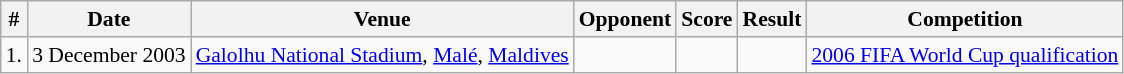<table class="wikitable collapsed" style="font-size:90%">
<tr>
<th>#</th>
<th>Date</th>
<th>Venue</th>
<th>Opponent</th>
<th>Score</th>
<th>Result</th>
<th>Competition</th>
</tr>
<tr>
<td>1.</td>
<td>3 December 2003</td>
<td><a href='#'>Galolhu National Stadium</a>, <a href='#'>Malé</a>, <a href='#'>Maldives</a></td>
<td></td>
<td></td>
<td></td>
<td><a href='#'>2006 FIFA World Cup qualification</a></td>
</tr>
</table>
